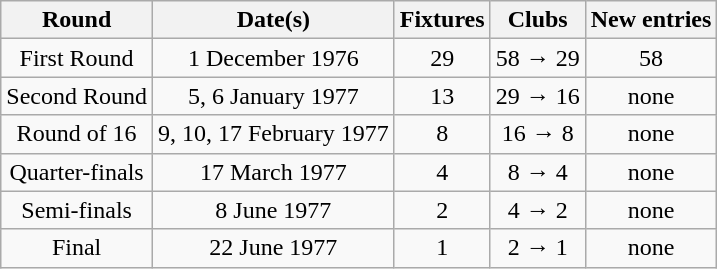<table class="wikitable" style="text-align:center">
<tr>
<th>Round</th>
<th>Date(s)</th>
<th>Fixtures</th>
<th>Clubs</th>
<th>New entries</th>
</tr>
<tr>
<td>First Round</td>
<td>1 December 1976</td>
<td>29</td>
<td>58 → 29</td>
<td>58</td>
</tr>
<tr>
<td>Second Round</td>
<td>5, 6 January 1977</td>
<td>13</td>
<td>29 → 16</td>
<td>none</td>
</tr>
<tr>
<td>Round of 16</td>
<td>9, 10, 17 February 1977</td>
<td>8</td>
<td>16 → 8</td>
<td>none</td>
</tr>
<tr>
<td>Quarter-finals</td>
<td>17 March 1977</td>
<td>4</td>
<td>8 → 4</td>
<td>none</td>
</tr>
<tr>
<td>Semi-finals</td>
<td>8 June 1977</td>
<td>2</td>
<td>4 → 2</td>
<td>none</td>
</tr>
<tr>
<td>Final</td>
<td>22 June 1977</td>
<td>1</td>
<td>2 → 1</td>
<td>none</td>
</tr>
</table>
